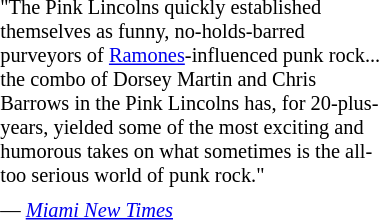<table class="toccolours" style="float: right; margin-left: 1em; margin-right: 2em; font-size: 85%; background:offwhite; color:black; width:20em; max-width: 40%;" cellspacing="5">
<tr>
<td style="text-align: left;">"The Pink Lincolns quickly established themselves as funny, no-holds-barred purveyors of <a href='#'>Ramones</a>-influenced punk rock... the combo of Dorsey Martin and Chris Barrows in the Pink Lincolns has, for 20-plus-years, yielded some of the most exciting and humorous takes on what sometimes is the all-too serious world of punk rock."</td>
</tr>
<tr>
<td style="text-align: left;">— <em><a href='#'>Miami New Times</a></em></td>
</tr>
</table>
